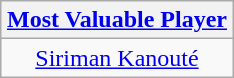<table class=wikitable style="text-align:center; margin:auto">
<tr>
<th><a href='#'>Most Valuable Player</a></th>
</tr>
<tr>
<td> <a href='#'>Siriman Kanouté</a></td>
</tr>
</table>
